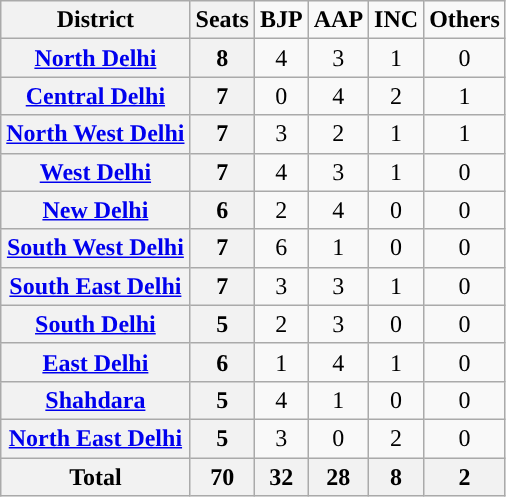<table class="wikitable sortable" style="text-align:center;">
<tr>
<th>District</th>
<th>Seats</th>
<td><span><strong>BJP</strong></span></td>
<td><span><strong>AAP</strong></span></td>
<td><span><strong>INC</strong></span></td>
<td><span><strong>Others</strong></span></td>
</tr>
<tr>
<th><a href='#'>North Delhi</a></th>
<th>8</th>
<td style="background:">4</td>
<td>3</td>
<td>1</td>
<td>0</td>
</tr>
<tr>
<th><a href='#'>Central Delhi</a></th>
<th>7</th>
<td>0</td>
<td style="background:">4</td>
<td>2</td>
<td>1</td>
</tr>
<tr>
<th><a href='#'>North West Delhi</a></th>
<th>7</th>
<td style="background:">3</td>
<td>2</td>
<td>1</td>
<td>1</td>
</tr>
<tr>
<th><a href='#'>West Delhi</a></th>
<th>7</th>
<td style="background:">4</td>
<td>3</td>
<td>1</td>
<td>0</td>
</tr>
<tr>
<th><a href='#'>New Delhi</a></th>
<th>6</th>
<td>2</td>
<td style="background:">4</td>
<td>0</td>
<td>0</td>
</tr>
<tr>
<th><a href='#'>South West Delhi</a></th>
<th>7</th>
<td style="background:">6</td>
<td>1</td>
<td>0</td>
<td>0</td>
</tr>
<tr>
<th><a href='#'>South East Delhi</a></th>
<th>7</th>
<td>3</td>
<td>3</td>
<td>1</td>
<td>0</td>
</tr>
<tr>
<th><a href='#'>South Delhi</a></th>
<th>5</th>
<td>2</td>
<td style="background:">3</td>
<td>0</td>
<td>0</td>
</tr>
<tr>
<th><a href='#'>East Delhi</a></th>
<th>6</th>
<td>1</td>
<td style="background:">4</td>
<td>1</td>
<td>0</td>
</tr>
<tr>
<th><a href='#'>Shahdara</a></th>
<th>5</th>
<td style="background:">4</td>
<td>1</td>
<td>0</td>
<td>0</td>
</tr>
<tr>
<th><a href='#'>North East Delhi</a></th>
<th>5</th>
<td style="background:">3</td>
<td>0</td>
<td>2</td>
<td>0</td>
</tr>
<tr>
<th>Total</th>
<th>70</th>
<th>32</th>
<th>28</th>
<th>8</th>
<th>2</th>
</tr>
</table>
